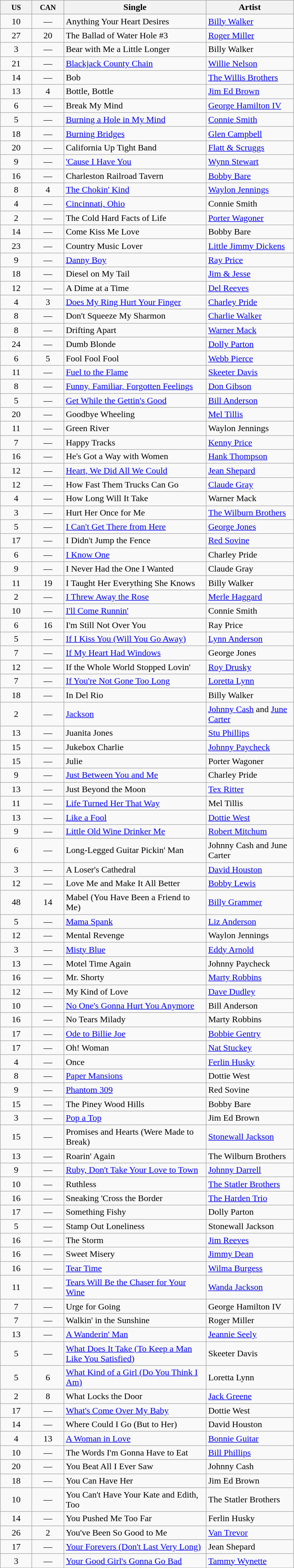<table class="wikitable sortable">
<tr>
<th width="50"><small>US</small></th>
<th width="50"><small>CAN</small></th>
<th width="250">Single</th>
<th width="150">Artist</th>
</tr>
<tr>
<td align="center">10</td>
<td align="center">—</td>
<td>Anything Your Heart Desires</td>
<td><a href='#'>Billy Walker</a></td>
</tr>
<tr>
<td align="center">27</td>
<td align="center">20</td>
<td>The Ballad of Water Hole #3</td>
<td><a href='#'>Roger Miller</a></td>
</tr>
<tr>
<td align="center">3</td>
<td align="center">—</td>
<td>Bear with Me a Little Longer</td>
<td>Billy Walker</td>
</tr>
<tr>
<td align="center">21</td>
<td align="center">—</td>
<td><a href='#'>Blackjack County Chain</a></td>
<td><a href='#'>Willie Nelson</a></td>
</tr>
<tr>
<td align="center">14</td>
<td align="center">—</td>
<td>Bob</td>
<td><a href='#'>The Willis Brothers</a></td>
</tr>
<tr>
<td align="center">13</td>
<td align="center">4</td>
<td>Bottle, Bottle</td>
<td><a href='#'>Jim Ed Brown</a></td>
</tr>
<tr>
<td align="center">6</td>
<td align="center">—</td>
<td>Break My Mind</td>
<td><a href='#'>George Hamilton IV</a></td>
</tr>
<tr>
<td align="center">5</td>
<td align="center">—</td>
<td><a href='#'>Burning a Hole in My Mind</a></td>
<td><a href='#'>Connie Smith</a></td>
</tr>
<tr>
<td align="center">18</td>
<td align="center">—</td>
<td><a href='#'>Burning Bridges</a></td>
<td><a href='#'>Glen Campbell</a></td>
</tr>
<tr>
<td align="center">20</td>
<td align="center">—</td>
<td>California Up Tight Band</td>
<td><a href='#'>Flatt & Scruggs</a></td>
</tr>
<tr>
<td align="center">9</td>
<td align="center">—</td>
<td><a href='#'>'Cause I Have You</a></td>
<td><a href='#'>Wynn Stewart</a></td>
</tr>
<tr>
<td align="center">16</td>
<td align="center">—</td>
<td>Charleston Railroad Tavern</td>
<td><a href='#'>Bobby Bare</a></td>
</tr>
<tr>
<td align="center">8</td>
<td align="center">4</td>
<td><a href='#'>The Chokin' Kind</a></td>
<td><a href='#'>Waylon Jennings</a></td>
</tr>
<tr>
<td align="center">4</td>
<td align="center">—</td>
<td><a href='#'>Cincinnati, Ohio</a></td>
<td>Connie Smith</td>
</tr>
<tr>
<td align="center">2</td>
<td align="center">—</td>
<td>The Cold Hard Facts of Life</td>
<td><a href='#'>Porter Wagoner</a></td>
</tr>
<tr>
<td align="center">14</td>
<td align="center">—</td>
<td>Come Kiss Me Love</td>
<td>Bobby Bare</td>
</tr>
<tr>
<td align="center">23</td>
<td align="center">—</td>
<td>Country Music Lover</td>
<td><a href='#'>Little Jimmy Dickens</a></td>
</tr>
<tr>
<td align="center">9</td>
<td align="center">—</td>
<td><a href='#'>Danny Boy</a></td>
<td><a href='#'>Ray Price</a></td>
</tr>
<tr>
<td align="center">18</td>
<td align="center">—</td>
<td>Diesel on My Tail</td>
<td><a href='#'>Jim & Jesse</a></td>
</tr>
<tr>
<td align="center">12</td>
<td align="center">—</td>
<td>A Dime at a Time</td>
<td><a href='#'>Del Reeves</a></td>
</tr>
<tr>
<td align="center">4</td>
<td align="center">3</td>
<td><a href='#'>Does My Ring Hurt Your Finger</a></td>
<td><a href='#'>Charley Pride</a></td>
</tr>
<tr>
<td align="center">8</td>
<td align="center">—</td>
<td>Don't Squeeze My Sharmon</td>
<td><a href='#'>Charlie Walker</a></td>
</tr>
<tr>
<td align="center">8</td>
<td align="center">—</td>
<td>Drifting Apart</td>
<td><a href='#'>Warner Mack</a></td>
</tr>
<tr>
</tr>
<tr>
<td align="center">24</td>
<td align="center">—</td>
<td>Dumb Blonde</td>
<td><a href='#'>Dolly Parton</a></td>
</tr>
<tr>
<td align="center">6</td>
<td align="center">5</td>
<td>Fool Fool Fool</td>
<td><a href='#'>Webb Pierce</a></td>
</tr>
<tr>
<td align="center">11</td>
<td align="center">—</td>
<td><a href='#'>Fuel to the Flame</a></td>
<td><a href='#'>Skeeter Davis</a></td>
</tr>
<tr>
<td align="center">8</td>
<td align="center">—</td>
<td><a href='#'>Funny, Familiar, Forgotten Feelings</a></td>
<td><a href='#'>Don Gibson</a></td>
</tr>
<tr>
<td align="center">5</td>
<td align="center">—</td>
<td><a href='#'>Get While the Gettin's Good</a></td>
<td><a href='#'>Bill Anderson</a></td>
</tr>
<tr>
<td align="center">20</td>
<td align="center">—</td>
<td>Goodbye Wheeling</td>
<td><a href='#'>Mel Tillis</a></td>
</tr>
<tr>
<td align="center">11</td>
<td align="center">—</td>
<td>Green River</td>
<td>Waylon Jennings</td>
</tr>
<tr>
<td align="center">7</td>
<td align="center">—</td>
<td>Happy Tracks</td>
<td><a href='#'>Kenny Price</a></td>
</tr>
<tr>
<td align="center">16</td>
<td align="center">—</td>
<td>He's Got a Way with Women</td>
<td><a href='#'>Hank Thompson</a></td>
</tr>
<tr>
<td align="center">12</td>
<td align="center">—</td>
<td><a href='#'>Heart, We Did All We Could</a></td>
<td><a href='#'>Jean Shepard</a></td>
</tr>
<tr>
<td align="center">12</td>
<td align="center">—</td>
<td>How Fast Them Trucks Can Go</td>
<td><a href='#'>Claude Gray</a></td>
</tr>
<tr>
<td align="center">4</td>
<td align="center">—</td>
<td>How Long Will It Take</td>
<td>Warner Mack</td>
</tr>
<tr>
<td align="center">3</td>
<td align="center">—</td>
<td>Hurt Her Once for Me</td>
<td><a href='#'>The Wilburn Brothers</a></td>
</tr>
<tr>
<td align="center">5</td>
<td align="center">—</td>
<td><a href='#'>I Can't Get There from Here</a></td>
<td><a href='#'>George Jones</a></td>
</tr>
<tr>
<td align="center">17</td>
<td align="center">—</td>
<td>I Didn't Jump the Fence</td>
<td><a href='#'>Red Sovine</a></td>
</tr>
<tr>
<td align="center">6</td>
<td align="center">—</td>
<td><a href='#'>I Know One</a></td>
<td>Charley Pride</td>
</tr>
<tr>
<td align="center">9</td>
<td align="center">—</td>
<td>I Never Had the One I Wanted</td>
<td>Claude Gray</td>
</tr>
<tr>
<td align="center">11</td>
<td align="center">19</td>
<td>I Taught Her Everything She Knows</td>
<td>Billy Walker</td>
</tr>
<tr>
<td align="center">2</td>
<td align="center">—</td>
<td><a href='#'>I Threw Away the Rose</a></td>
<td><a href='#'>Merle Haggard</a></td>
</tr>
<tr>
<td align="center">10</td>
<td align="center">—</td>
<td><a href='#'>I'll Come Runnin'</a></td>
<td>Connie Smith</td>
</tr>
<tr>
<td align="center">6</td>
<td align="center">16</td>
<td>I'm Still Not Over You</td>
<td>Ray Price</td>
</tr>
<tr>
<td align="center">5</td>
<td align="center">—</td>
<td><a href='#'>If I Kiss You (Will You Go Away)</a></td>
<td><a href='#'>Lynn Anderson</a></td>
</tr>
<tr>
<td align="center">7</td>
<td align="center">—</td>
<td><a href='#'>If My Heart Had Windows</a></td>
<td>George Jones</td>
</tr>
<tr>
<td align="center">12</td>
<td align="center">—</td>
<td>If the Whole World Stopped Lovin'</td>
<td><a href='#'>Roy Drusky</a></td>
</tr>
<tr>
<td align="center">7</td>
<td align="center">—</td>
<td><a href='#'>If You're Not Gone Too Long</a></td>
<td><a href='#'>Loretta Lynn</a></td>
</tr>
<tr>
<td align="center">18</td>
<td align="center">—</td>
<td>In Del Rio</td>
<td>Billy Walker</td>
</tr>
<tr>
<td align="center">2</td>
<td align="center">—</td>
<td><a href='#'>Jackson</a></td>
<td><a href='#'>Johnny Cash</a> and <a href='#'>June Carter</a></td>
</tr>
<tr>
<td align="center">13</td>
<td align="center">—</td>
<td>Juanita Jones</td>
<td><a href='#'>Stu Phillips</a></td>
</tr>
<tr>
<td align="center">15</td>
<td align="center">—</td>
<td>Jukebox Charlie</td>
<td><a href='#'>Johnny Paycheck</a></td>
</tr>
<tr>
<td align="center">15</td>
<td align="center">—</td>
<td>Julie</td>
<td>Porter Wagoner</td>
</tr>
<tr>
<td align="center">9</td>
<td align="center">—</td>
<td><a href='#'>Just Between You and Me</a></td>
<td>Charley Pride</td>
</tr>
<tr>
<td align="center">13</td>
<td align="center">—</td>
<td>Just Beyond the Moon</td>
<td><a href='#'>Tex Ritter</a></td>
</tr>
<tr>
<td align="center">11</td>
<td align="center">—</td>
<td><a href='#'>Life Turned Her That Way</a></td>
<td>Mel Tillis</td>
</tr>
<tr>
<td align="center">13</td>
<td align="center">—</td>
<td><a href='#'>Like a Fool</a></td>
<td><a href='#'>Dottie West</a></td>
</tr>
<tr>
<td align="center">9</td>
<td align="center">—</td>
<td><a href='#'>Little Old Wine Drinker Me</a></td>
<td><a href='#'>Robert Mitchum</a></td>
</tr>
<tr>
<td align="center">6</td>
<td align="center">—</td>
<td>Long-Legged Guitar Pickin' Man</td>
<td>Johnny Cash and June Carter</td>
</tr>
<tr>
<td align="center">3</td>
<td align="center">—</td>
<td>A Loser's Cathedral</td>
<td><a href='#'>David Houston</a></td>
</tr>
<tr>
<td align="center">12</td>
<td align="center">—</td>
<td>Love Me and Make It All Better</td>
<td><a href='#'>Bobby Lewis</a></td>
</tr>
<tr>
<td align="center">48</td>
<td align="center">14</td>
<td>Mabel (You Have Been a Friend to Me)</td>
<td><a href='#'>Billy Grammer</a></td>
</tr>
<tr>
<td align="center">5</td>
<td align="center">—</td>
<td><a href='#'>Mama Spank</a></td>
<td><a href='#'>Liz Anderson</a></td>
</tr>
<tr>
<td align="center">12</td>
<td align="center">—</td>
<td>Mental Revenge</td>
<td>Waylon Jennings</td>
</tr>
<tr>
<td align="center">3</td>
<td align="center">—</td>
<td><a href='#'>Misty Blue</a></td>
<td><a href='#'>Eddy Arnold</a></td>
</tr>
<tr>
<td align="center">13</td>
<td align="center">—</td>
<td>Motel Time Again</td>
<td>Johnny Paycheck</td>
</tr>
<tr>
<td align="center">16</td>
<td align="center">—</td>
<td>Mr. Shorty</td>
<td><a href='#'>Marty Robbins</a></td>
</tr>
<tr>
<td align="center">12</td>
<td align="center">—</td>
<td>My Kind of Love</td>
<td><a href='#'>Dave Dudley</a></td>
</tr>
<tr>
<td align="center">10</td>
<td align="center">—</td>
<td><a href='#'>No One's Gonna Hurt You Anymore</a></td>
<td>Bill Anderson</td>
</tr>
<tr>
<td align="center">16</td>
<td align="center">—</td>
<td>No Tears Milady</td>
<td>Marty Robbins</td>
</tr>
<tr>
<td align="center">17</td>
<td align="center">—</td>
<td><a href='#'>Ode to Billie Joe</a></td>
<td><a href='#'>Bobbie Gentry</a></td>
</tr>
<tr>
<td align="center">17</td>
<td align="center">—</td>
<td>Oh! Woman</td>
<td><a href='#'>Nat Stuckey</a></td>
</tr>
<tr>
<td align="center">4</td>
<td align="center">—</td>
<td>Once</td>
<td><a href='#'>Ferlin Husky</a></td>
</tr>
<tr>
<td align="center">8</td>
<td align="center">—</td>
<td><a href='#'>Paper Mansions</a></td>
<td>Dottie West</td>
</tr>
<tr>
<td align="center">9</td>
<td align="center">—</td>
<td><a href='#'>Phantom 309</a></td>
<td>Red Sovine</td>
</tr>
<tr>
<td align="center">15</td>
<td align="center">—</td>
<td>The Piney Wood Hills</td>
<td>Bobby Bare</td>
</tr>
<tr>
<td align="center">3</td>
<td align="center">—</td>
<td><a href='#'>Pop a Top</a></td>
<td>Jim Ed Brown</td>
</tr>
<tr>
<td align="center">15</td>
<td align="center">—</td>
<td>Promises and Hearts (Were Made to Break)</td>
<td><a href='#'>Stonewall Jackson</a></td>
</tr>
<tr>
<td align="center">13</td>
<td align="center">—</td>
<td>Roarin' Again</td>
<td>The Wilburn Brothers</td>
</tr>
<tr>
<td align="center">9</td>
<td align="center">—</td>
<td><a href='#'>Ruby, Don't Take Your Love to Town</a></td>
<td><a href='#'>Johnny Darrell</a></td>
</tr>
<tr>
<td align="center">10</td>
<td align="center">—</td>
<td>Ruthless</td>
<td><a href='#'>The Statler Brothers</a></td>
</tr>
<tr>
<td align="center">16</td>
<td align="center">—</td>
<td>Sneaking 'Cross the Border</td>
<td><a href='#'>The Harden Trio</a></td>
</tr>
<tr>
<td align="center">17</td>
<td align="center">—</td>
<td>Something Fishy</td>
<td>Dolly Parton</td>
</tr>
<tr>
<td align="center">5</td>
<td align="center">—</td>
<td>Stamp Out Loneliness</td>
<td>Stonewall Jackson</td>
</tr>
<tr>
<td align="center">16</td>
<td align="center">—</td>
<td>The Storm</td>
<td><a href='#'>Jim Reeves</a></td>
</tr>
<tr>
<td align="center">16</td>
<td align="center">—</td>
<td>Sweet Misery</td>
<td><a href='#'>Jimmy Dean</a></td>
</tr>
<tr>
<td align="center">16</td>
<td align="center">—</td>
<td><a href='#'>Tear Time</a></td>
<td><a href='#'>Wilma Burgess</a></td>
</tr>
<tr>
<td align="center">11</td>
<td align="center">—</td>
<td><a href='#'>Tears Will Be the Chaser for Your Wine</a></td>
<td><a href='#'>Wanda Jackson</a></td>
</tr>
<tr>
<td align="center">7</td>
<td align="center">—</td>
<td>Urge for Going</td>
<td>George Hamilton IV</td>
</tr>
<tr>
<td align="center">7</td>
<td align="center">—</td>
<td>Walkin' in the Sunshine</td>
<td>Roger Miller</td>
</tr>
<tr>
<td align="center">13</td>
<td align="center">—</td>
<td><a href='#'>A Wanderin' Man</a></td>
<td><a href='#'>Jeannie Seely</a></td>
</tr>
<tr>
<td align="center">5</td>
<td align="center">—</td>
<td><a href='#'>What Does It Take (To Keep a Man Like You Satisfied)</a></td>
<td>Skeeter Davis</td>
</tr>
<tr>
<td align="center">5</td>
<td align="center">6</td>
<td><a href='#'>What Kind of a Girl (Do You Think I Am)</a></td>
<td>Loretta Lynn</td>
</tr>
<tr>
<td align="center">2</td>
<td align="center">8</td>
<td>What Locks the Door</td>
<td><a href='#'>Jack Greene</a></td>
</tr>
<tr>
<td align="center">17</td>
<td align="center">—</td>
<td><a href='#'>What's Come Over My Baby</a></td>
<td>Dottie West</td>
</tr>
<tr>
<td align="center">14</td>
<td align="center">—</td>
<td>Where Could I Go (But to Her)</td>
<td>David Houston</td>
</tr>
<tr>
<td align="center">4</td>
<td align="center">13</td>
<td><a href='#'>A Woman in Love</a></td>
<td><a href='#'>Bonnie Guitar</a></td>
</tr>
<tr>
<td align="center">10</td>
<td align="center">—</td>
<td>The Words I'm Gonna Have to Eat</td>
<td><a href='#'>Bill Phillips</a></td>
</tr>
<tr>
<td align="center">20</td>
<td align="center">—</td>
<td>You Beat All I Ever Saw</td>
<td>Johnny Cash</td>
</tr>
<tr>
<td align="center">18</td>
<td align="center">—</td>
<td>You Can Have Her</td>
<td>Jim Ed Brown</td>
</tr>
<tr>
<td align="center">10</td>
<td align="center">—</td>
<td>You Can't Have Your Kate and Edith, Too</td>
<td>The Statler Brothers</td>
</tr>
<tr>
<td align="center">14</td>
<td align="center">—</td>
<td>You Pushed Me Too Far</td>
<td>Ferlin Husky</td>
</tr>
<tr>
<td align="center">26</td>
<td align="center">2</td>
<td>You've Been So Good to Me</td>
<td><a href='#'>Van Trevor</a></td>
</tr>
<tr>
<td align="center">17</td>
<td align="center">—</td>
<td><a href='#'>Your Forevers (Don't Last Very Long)</a></td>
<td>Jean Shepard</td>
</tr>
<tr>
<td align="center">3</td>
<td align="center">—</td>
<td><a href='#'>Your Good Girl's Gonna Go Bad</a></td>
<td><a href='#'>Tammy Wynette</a></td>
</tr>
</table>
